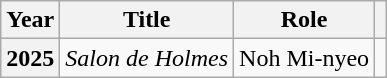<table class="wikitable plainrowheaders">
<tr>
<th scope="col">Year</th>
<th scope="col">Title</th>
<th scope="col">Role</th>
<th scope="col" class="unsortable"></th>
</tr>
<tr>
<th scope="row">2025</th>
<td><em>Salon de Holmes</em></td>
<td>Noh Mi-nyeo</td>
<td style="text-align:center"></td>
</tr>
</table>
